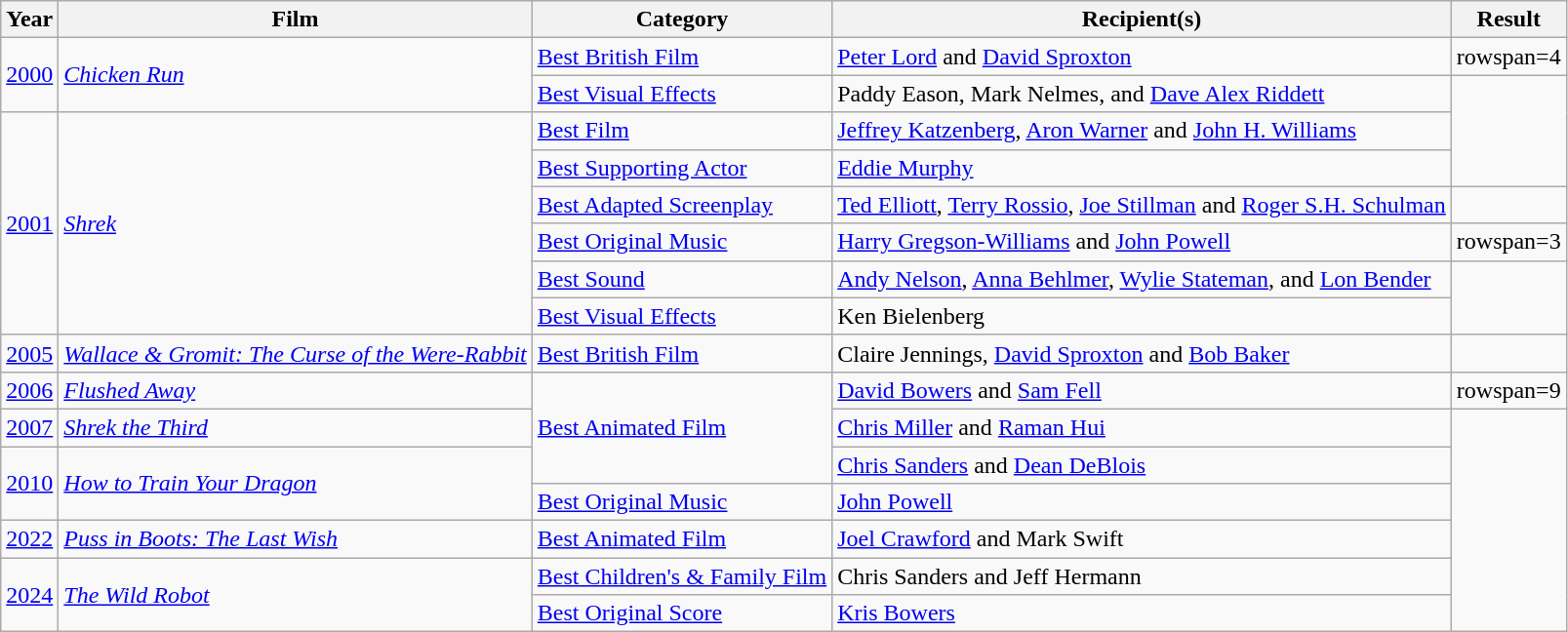<table class="wikitable">
<tr>
<th>Year</th>
<th>Film</th>
<th>Category</th>
<th>Recipient(s)</th>
<th>Result</th>
</tr>
<tr>
<td rowspan=2><a href='#'>2000</a></td>
<td rowspan=2><em><a href='#'>Chicken Run</a></em></td>
<td><a href='#'>Best British Film</a></td>
<td><a href='#'>Peter Lord</a> and <a href='#'>David Sproxton</a></td>
<td>rowspan=4 </td>
</tr>
<tr>
<td><a href='#'>Best Visual Effects</a></td>
<td>Paddy Eason, Mark Nelmes, and <a href='#'>Dave Alex Riddett</a></td>
</tr>
<tr>
<td rowspan=6><a href='#'>2001</a></td>
<td rowspan=6><em><a href='#'>Shrek</a></em></td>
<td><a href='#'>Best Film</a></td>
<td><a href='#'>Jeffrey Katzenberg</a>, <a href='#'>Aron Warner</a> and <a href='#'>John H. Williams</a></td>
</tr>
<tr>
<td><a href='#'>Best Supporting Actor</a></td>
<td><a href='#'>Eddie Murphy</a></td>
</tr>
<tr>
<td><a href='#'>Best Adapted Screenplay</a></td>
<td><a href='#'>Ted Elliott</a>, <a href='#'>Terry Rossio</a>, <a href='#'>Joe Stillman</a> and <a href='#'>Roger S.H. Schulman</a></td>
<td></td>
</tr>
<tr>
<td><a href='#'>Best Original Music</a></td>
<td><a href='#'>Harry Gregson-Williams</a> and <a href='#'>John Powell</a></td>
<td>rowspan=3 </td>
</tr>
<tr>
<td><a href='#'>Best Sound</a></td>
<td><a href='#'>Andy Nelson</a>, <a href='#'>Anna Behlmer</a>, <a href='#'>Wylie Stateman</a>, and <a href='#'>Lon Bender</a></td>
</tr>
<tr>
<td><a href='#'>Best Visual Effects</a></td>
<td>Ken Bielenberg</td>
</tr>
<tr>
<td><a href='#'>2005</a></td>
<td><em><a href='#'>Wallace & Gromit: The Curse of the Were-Rabbit</a></em></td>
<td><a href='#'>Best British Film</a></td>
<td>Claire Jennings, <a href='#'>David Sproxton</a> and <a href='#'>Bob Baker</a></td>
<td></td>
</tr>
<tr>
<td><a href='#'>2006</a></td>
<td><em><a href='#'>Flushed Away</a></em></td>
<td rowspan=3><a href='#'>Best Animated Film</a></td>
<td><a href='#'>David Bowers</a> and <a href='#'>Sam Fell</a></td>
<td>rowspan=9 </td>
</tr>
<tr>
<td><a href='#'>2007</a></td>
<td><em><a href='#'>Shrek the Third</a></em></td>
<td><a href='#'>Chris Miller</a> and <a href='#'>Raman Hui</a></td>
</tr>
<tr>
<td rowspan=2><a href='#'>2010</a></td>
<td rowspan=2><em><a href='#'>How to Train Your Dragon</a></em></td>
<td><a href='#'>Chris Sanders</a> and <a href='#'>Dean DeBlois</a></td>
</tr>
<tr>
<td><a href='#'>Best Original Music</a></td>
<td><a href='#'>John Powell</a></td>
</tr>
<tr>
<td><a href='#'>2022</a></td>
<td><em><a href='#'>Puss in Boots: The Last Wish</a></em></td>
<td rowspan=2><a href='#'>Best Animated Film</a></td>
<td><a href='#'>Joel Crawford</a> and Mark Swift</td>
</tr>
<tr>
<td rowspan=3><a href='#'>2024</a></td>
<td rowspan=3><em><a href='#'>The Wild Robot</a></em></td>
<td rowspan=2>Chris Sanders and Jeff Hermann</td>
</tr>
<tr>
<td><a href='#'>Best Children's & Family Film</a></td>
</tr>
<tr>
<td><a href='#'>Best Original Score</a></td>
<td><a href='#'>Kris Bowers</a></td>
</tr>
</table>
